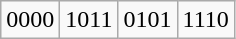<table class="wikitable">
<tr>
<td>0000</td>
<td>1011</td>
<td>0101</td>
<td>1110</td>
</tr>
</table>
